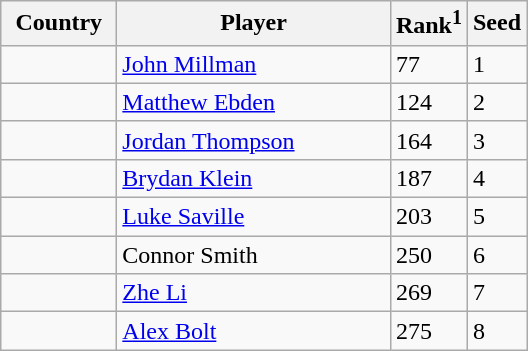<table class="sortable wikitable">
<tr>
<th width="70">Country</th>
<th width="175">Player</th>
<th>Rank<sup>1</sup></th>
<th>Seed</th>
</tr>
<tr>
<td></td>
<td><a href='#'>John Millman</a></td>
<td>77</td>
<td>1</td>
</tr>
<tr>
<td></td>
<td><a href='#'>Matthew Ebden</a></td>
<td>124</td>
<td>2</td>
</tr>
<tr>
<td></td>
<td><a href='#'>Jordan Thompson</a></td>
<td>164</td>
<td>3</td>
</tr>
<tr>
<td></td>
<td><a href='#'>Brydan Klein</a></td>
<td>187</td>
<td>4</td>
</tr>
<tr>
<td></td>
<td><a href='#'>Luke Saville</a></td>
<td>203</td>
<td>5</td>
</tr>
<tr>
<td></td>
<td>Connor Smith</td>
<td>250</td>
<td>6</td>
</tr>
<tr>
<td></td>
<td><a href='#'>Zhe Li</a></td>
<td>269</td>
<td>7</td>
</tr>
<tr>
<td></td>
<td><a href='#'>Alex Bolt</a></td>
<td>275</td>
<td>8</td>
</tr>
</table>
